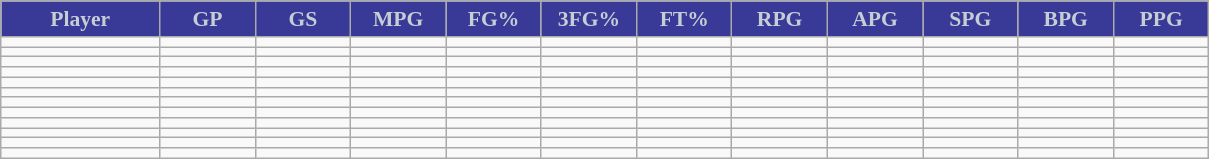<table class="wikitable sortable" style="font-size: 90%">
<tr>
<th style="background:#393997;color:#c5ced4;" width="10%">Player</th>
<th style="background:#393997;color:#c5ced4;" width="6%">GP</th>
<th style="background:#393997;color:#c5ced4;" width="6%">GS</th>
<th style="background:#393997;color:#c5ced4;" width="6%">MPG</th>
<th style="background:#393997;color:#c5ced4;" width="6%">FG%</th>
<th style="background:#393997;color:#c5ced4;" width="6%">3FG%</th>
<th style="background:#393997;color:#c5ced4;" width="6%">FT%</th>
<th style="background:#393997;color:#c5ced4;" width="6%">RPG</th>
<th style="background:#393997;color:#c5ced4;" width="6%">APG</th>
<th style="background:#393997;color:#c5ced4;" width="6%">SPG</th>
<th style="background:#393997;color:#c5ced4;" width="6%">BPG</th>
<th style="background:#393997;color:#c5ced4;" width="6%">PPG</th>
</tr>
<tr>
<td></td>
<td></td>
<td></td>
<td></td>
<td></td>
<td></td>
<td></td>
<td></td>
<td></td>
<td></td>
<td></td>
<td></td>
</tr>
<tr>
<td></td>
<td></td>
<td></td>
<td></td>
<td></td>
<td></td>
<td></td>
<td></td>
<td></td>
<td></td>
<td></td>
<td></td>
</tr>
<tr>
<td></td>
<td></td>
<td></td>
<td></td>
<td></td>
<td></td>
<td></td>
<td></td>
<td></td>
<td></td>
<td></td>
<td></td>
</tr>
<tr>
<td></td>
<td></td>
<td></td>
<td></td>
<td></td>
<td></td>
<td></td>
<td></td>
<td></td>
<td></td>
<td></td>
<td></td>
</tr>
<tr>
<td></td>
<td></td>
<td></td>
<td></td>
<td></td>
<td></td>
<td></td>
<td></td>
<td></td>
<td></td>
<td></td>
<td></td>
</tr>
<tr>
<td></td>
<td></td>
<td></td>
<td></td>
<td></td>
<td></td>
<td></td>
<td></td>
<td></td>
<td></td>
<td></td>
<td></td>
</tr>
<tr>
<td></td>
<td></td>
<td></td>
<td></td>
<td></td>
<td></td>
<td></td>
<td></td>
<td></td>
<td></td>
<td></td>
<td></td>
</tr>
<tr>
<td></td>
<td></td>
<td></td>
<td></td>
<td></td>
<td></td>
<td></td>
<td></td>
<td></td>
<td></td>
<td></td>
<td></td>
</tr>
<tr>
<td></td>
<td></td>
<td></td>
<td></td>
<td></td>
<td></td>
<td></td>
<td></td>
<td></td>
<td></td>
<td></td>
<td></td>
</tr>
<tr>
<td></td>
<td></td>
<td></td>
<td></td>
<td></td>
<td></td>
<td></td>
<td></td>
<td></td>
<td></td>
<td></td>
<td></td>
</tr>
<tr>
<td></td>
<td></td>
<td></td>
<td></td>
<td></td>
<td></td>
<td></td>
<td></td>
<td></td>
<td></td>
<td></td>
<td></td>
</tr>
<tr>
<td></td>
<td></td>
<td></td>
<td></td>
<td></td>
<td></td>
<td></td>
<td></td>
<td></td>
<td></td>
<td></td>
<td></td>
</tr>
</table>
